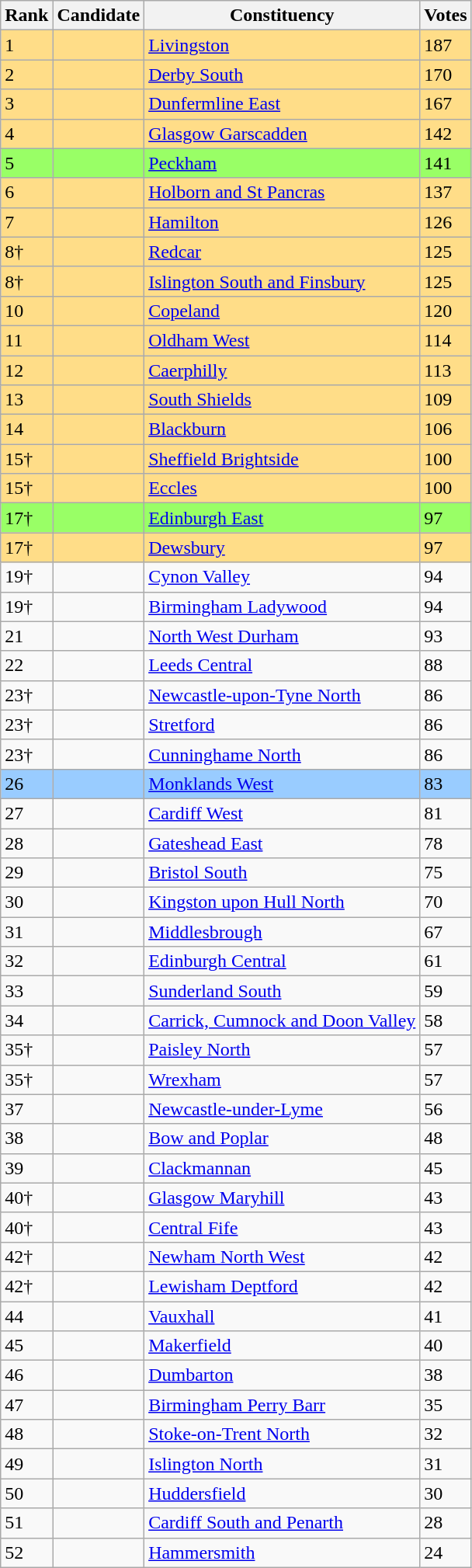<table class="wikitable sortable">
<tr>
<th>Rank<br></th>
<th>Candidate<br></th>
<th>Constituency<br></th>
<th>Votes<br></th>
</tr>
<tr bgcolor=ffdd88>
<td>1</td>
<td></td>
<td><a href='#'>Livingston</a></td>
<td>187</td>
</tr>
<tr bgcolor=ffdd88>
<td>2</td>
<td></td>
<td><a href='#'>Derby South</a></td>
<td>170</td>
</tr>
<tr bgcolor=ffdd88>
<td>3</td>
<td></td>
<td><a href='#'>Dunfermline East</a></td>
<td>167</td>
</tr>
<tr bgcolor=ffdd88>
<td>4</td>
<td></td>
<td><a href='#'>Glasgow Garscadden</a></td>
<td>142</td>
</tr>
<tr bgcolor=99ff66>
<td>5</td>
<td></td>
<td><a href='#'>Peckham</a></td>
<td>141</td>
</tr>
<tr bgcolor=ffdd88>
<td>6</td>
<td></td>
<td><a href='#'>Holborn and St Pancras</a></td>
<td>137</td>
</tr>
<tr bgcolor=ffdd88>
<td>7</td>
<td></td>
<td><a href='#'>Hamilton</a></td>
<td>126</td>
</tr>
<tr bgcolor=ffdd88>
<td>8†</td>
<td></td>
<td><a href='#'>Redcar</a></td>
<td>125</td>
</tr>
<tr bgcolor=ffdd88>
<td>8†</td>
<td></td>
<td><a href='#'>Islington South and Finsbury</a></td>
<td>125</td>
</tr>
<tr bgcolor=ffdd88>
<td>10</td>
<td></td>
<td><a href='#'>Copeland</a></td>
<td>120</td>
</tr>
<tr bgcolor=ffdd88>
<td>11</td>
<td></td>
<td><a href='#'>Oldham West</a></td>
<td>114</td>
</tr>
<tr bgcolor=ffdd88>
<td>12</td>
<td></td>
<td><a href='#'>Caerphilly</a></td>
<td>113</td>
</tr>
<tr bgcolor=ffdd88>
<td>13</td>
<td></td>
<td><a href='#'>South Shields</a></td>
<td>109</td>
</tr>
<tr bgcolor=ffdd88>
<td>14</td>
<td></td>
<td><a href='#'>Blackburn</a></td>
<td>106</td>
</tr>
<tr bgcolor=ffdd88>
<td>15†</td>
<td></td>
<td><a href='#'>Sheffield Brightside</a></td>
<td>100</td>
</tr>
<tr bgcolor=ffdd88>
<td>15†</td>
<td></td>
<td><a href='#'>Eccles</a></td>
<td>100</td>
</tr>
<tr bgcolor=99ff66>
<td>17†</td>
<td></td>
<td><a href='#'>Edinburgh East</a></td>
<td>97</td>
</tr>
<tr bgcolor=ffdd88>
<td>17†</td>
<td></td>
<td><a href='#'>Dewsbury</a></td>
<td>97</td>
</tr>
<tr>
<td>19†</td>
<td></td>
<td><a href='#'>Cynon Valley</a></td>
<td>94</td>
</tr>
<tr>
<td>19†</td>
<td></td>
<td><a href='#'>Birmingham Ladywood</a></td>
<td>94</td>
</tr>
<tr>
<td>21</td>
<td></td>
<td><a href='#'>North West Durham</a></td>
<td>93</td>
</tr>
<tr>
<td>22</td>
<td></td>
<td><a href='#'>Leeds Central</a></td>
<td>88</td>
</tr>
<tr>
<td>23†</td>
<td></td>
<td><a href='#'>Newcastle-upon-Tyne North</a></td>
<td>86</td>
</tr>
<tr>
<td>23†</td>
<td></td>
<td><a href='#'>Stretford</a></td>
<td>86</td>
</tr>
<tr>
<td>23†</td>
<td></td>
<td><a href='#'>Cunninghame North</a></td>
<td>86</td>
</tr>
<tr bgcolor=99ccff>
<td>26</td>
<td></td>
<td><a href='#'>Monklands West</a></td>
<td>83</td>
</tr>
<tr>
<td>27</td>
<td></td>
<td><a href='#'>Cardiff West</a></td>
<td>81</td>
</tr>
<tr>
<td>28</td>
<td></td>
<td><a href='#'>Gateshead East</a></td>
<td>78</td>
</tr>
<tr>
<td>29</td>
<td></td>
<td><a href='#'>Bristol South</a></td>
<td>75</td>
</tr>
<tr>
<td>30</td>
<td></td>
<td><a href='#'>Kingston upon Hull North</a></td>
<td>70</td>
</tr>
<tr>
<td>31</td>
<td></td>
<td><a href='#'>Middlesbrough</a></td>
<td>67</td>
</tr>
<tr>
<td>32</td>
<td></td>
<td><a href='#'>Edinburgh Central</a></td>
<td>61</td>
</tr>
<tr>
<td>33</td>
<td></td>
<td><a href='#'>Sunderland South</a></td>
<td>59</td>
</tr>
<tr>
<td>34</td>
<td></td>
<td><a href='#'>Carrick, Cumnock and Doon Valley</a></td>
<td>58</td>
</tr>
<tr>
<td>35†</td>
<td></td>
<td><a href='#'>Paisley North</a></td>
<td>57</td>
</tr>
<tr>
<td>35†</td>
<td></td>
<td><a href='#'>Wrexham</a></td>
<td>57</td>
</tr>
<tr>
<td>37</td>
<td></td>
<td><a href='#'>Newcastle-under-Lyme</a></td>
<td>56</td>
</tr>
<tr>
<td>38</td>
<td></td>
<td><a href='#'>Bow and Poplar</a></td>
<td>48</td>
</tr>
<tr>
<td>39</td>
<td></td>
<td><a href='#'>Clackmannan</a></td>
<td>45</td>
</tr>
<tr>
<td>40†</td>
<td></td>
<td><a href='#'>Glasgow Maryhill</a></td>
<td>43</td>
</tr>
<tr>
<td>40†</td>
<td></td>
<td><a href='#'>Central Fife</a></td>
<td>43</td>
</tr>
<tr>
<td>42†</td>
<td></td>
<td><a href='#'>Newham North West</a></td>
<td>42</td>
</tr>
<tr>
<td>42†</td>
<td></td>
<td><a href='#'>Lewisham Deptford</a></td>
<td>42</td>
</tr>
<tr>
<td>44</td>
<td></td>
<td><a href='#'>Vauxhall</a></td>
<td>41</td>
</tr>
<tr>
<td>45</td>
<td></td>
<td><a href='#'>Makerfield</a></td>
<td>40</td>
</tr>
<tr>
<td>46</td>
<td></td>
<td><a href='#'>Dumbarton</a></td>
<td>38</td>
</tr>
<tr>
<td>47</td>
<td></td>
<td><a href='#'>Birmingham Perry Barr</a></td>
<td>35</td>
</tr>
<tr>
<td>48</td>
<td></td>
<td><a href='#'>Stoke-on-Trent North</a></td>
<td>32</td>
</tr>
<tr>
<td>49</td>
<td></td>
<td><a href='#'>Islington North</a></td>
<td>31</td>
</tr>
<tr>
<td>50</td>
<td></td>
<td><a href='#'>Huddersfield</a></td>
<td>30</td>
</tr>
<tr>
<td>51</td>
<td></td>
<td><a href='#'>Cardiff South and Penarth</a></td>
<td>28</td>
</tr>
<tr>
<td>52</td>
<td></td>
<td><a href='#'>Hammersmith</a></td>
<td>24</td>
</tr>
</table>
